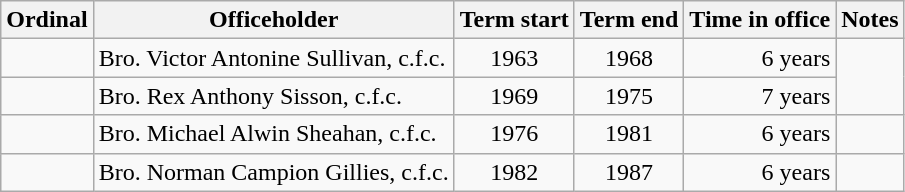<table class="wikitable sortable">
<tr>
<th>Ordinal</th>
<th>Officeholder</th>
<th>Term start</th>
<th>Term end</th>
<th>Time in office</th>
<th>Notes</th>
</tr>
<tr>
<td align=center></td>
<td>Bro. Victor Antonine Sullivan, c.f.c.</td>
<td align=center>1963</td>
<td align=center>1968</td>
<td align=right>6 years</td>
<td rowspan=2></td>
</tr>
<tr>
<td align=center></td>
<td>Bro. Rex Anthony Sisson, c.f.c.</td>
<td align=center>1969</td>
<td align=center>1975</td>
<td align=right>7 years</td>
</tr>
<tr>
<td align=center></td>
<td>Bro. Michael Alwin Sheahan, c.f.c.</td>
<td align=center>1976</td>
<td align=center>1981</td>
<td align=right>6   years</td>
<td></td>
</tr>
<tr>
<td align=center></td>
<td>Bro. Norman Campion Gillies, c.f.c.</td>
<td align=center>1982</td>
<td align=center>1987</td>
<td align=right>6 years</td>
<td></td>
</tr>
</table>
